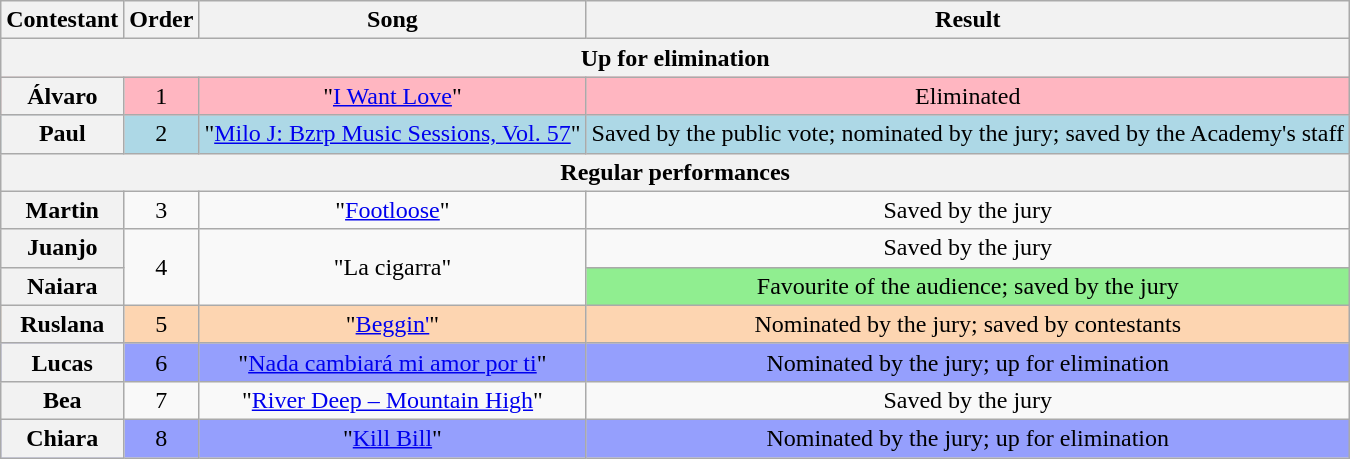<table class="wikitable sortable plainrowheaders" style="text-align:center;">
<tr>
<th scope="col">Contestant</th>
<th scope="col">Order</th>
<th scope="col">Song</th>
<th scope="col">Result</th>
</tr>
<tr>
<th colspan="4">Up for elimination</th>
</tr>
<tr bgcolor=lightpink>
<th scope="row">Álvaro</th>
<td>1</td>
<td>"<a href='#'>I Want Love</a>"</td>
<td>Eliminated</td>
</tr>
<tr bgcolor=lightblue>
<th scope="row">Paul</th>
<td>2</td>
<td>"<a href='#'>Milo J: Bzrp Music Sessions, Vol. 57</a>"</td>
<td>Saved by the public vote; nominated by the jury; saved by the Academy's staff</td>
</tr>
<tr>
<th colspan="4">Regular performances</th>
</tr>
<tr>
<th scope="row">Martin</th>
<td>3</td>
<td>"<a href='#'>Footloose</a>"</td>
<td>Saved by the jury</td>
</tr>
<tr>
<th scope="row">Juanjo</th>
<td rowspan=2>4</td>
<td rowspan=2>"La cigarra"</td>
<td>Saved by the jury</td>
</tr>
<tr>
<th scope="row">Naiara</th>
<td bgcolor=lightgreen>Favourite of the audience; saved by the jury</td>
</tr>
<tr bgcolor=#fdd5b1>
<th scope="row">Ruslana</th>
<td>5</td>
<td>"<a href='#'>Beggin'</a>"</td>
<td>Nominated by the jury; saved by contestants</td>
</tr>
<tr bgcolor=#959ffd>
<th scope="row">Lucas</th>
<td>6</td>
<td>"<a href='#'>Nada cambiará mi amor por ti</a>"</td>
<td>Nominated by the jury; up for elimination</td>
</tr>
<tr>
<th scope="row">Bea</th>
<td>7</td>
<td>"<a href='#'>River Deep – Mountain High</a>"</td>
<td>Saved by the jury</td>
</tr>
<tr bgcolor=#959ffd>
<th scope="row">Chiara</th>
<td>8</td>
<td>"<a href='#'>Kill Bill</a>"</td>
<td>Nominated by the jury; up for elimination</td>
</tr>
</table>
